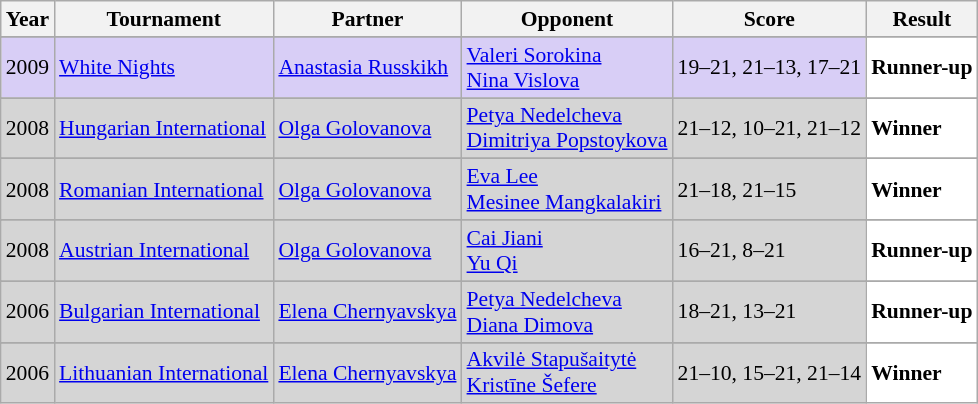<table class="sortable wikitable" style="font-size: 90%;">
<tr>
<th>Year</th>
<th>Tournament</th>
<th>Partner</th>
<th>Opponent</th>
<th>Score</th>
<th>Result</th>
</tr>
<tr>
</tr>
<tr style="background:#D8CEF6">
<td align="center">2009</td>
<td align="left"><a href='#'>White Nights</a></td>
<td align="left"> <a href='#'>Anastasia Russkikh</a></td>
<td align="left"> <a href='#'>Valeri Sorokina</a> <br>  <a href='#'>Nina Vislova</a></td>
<td align="left">19–21, 21–13, 17–21</td>
<td style="text-align:left; background:white"> <strong>Runner-up</strong></td>
</tr>
<tr>
</tr>
<tr style="background:#D5D5D5">
<td align="center">2008</td>
<td align="left"><a href='#'>Hungarian International</a></td>
<td align="left"> <a href='#'>Olga Golovanova</a></td>
<td align="left"> <a href='#'>Petya Nedelcheva</a> <br>  <a href='#'>Dimitriya Popstoykova</a></td>
<td align="left">21–12, 10–21, 21–12</td>
<td style="text-align:left; background:white"> <strong>Winner</strong></td>
</tr>
<tr>
</tr>
<tr style="background:#D5D5D5">
<td align="center">2008</td>
<td align="left"><a href='#'>Romanian International</a></td>
<td align="left"> <a href='#'>Olga Golovanova</a></td>
<td align="left"> <a href='#'>Eva Lee</a> <br>  <a href='#'>Mesinee Mangkalakiri</a></td>
<td align="left">21–18, 21–15</td>
<td style="text-align:left; background:white"> <strong>Winner</strong></td>
</tr>
<tr>
</tr>
<tr style="background:#D5D5D5">
<td align="center">2008</td>
<td align="left"><a href='#'>Austrian International</a></td>
<td align="left"> <a href='#'>Olga Golovanova</a></td>
<td align="left"> <a href='#'>Cai Jiani</a> <br>  <a href='#'>Yu Qi</a></td>
<td align="left">16–21, 8–21</td>
<td style="text-align:left; background:white"> <strong>Runner-up</strong></td>
</tr>
<tr>
</tr>
<tr style="background:#D5D5D5">
<td align="center">2006</td>
<td align="left"><a href='#'>Bulgarian International</a></td>
<td align="left"> <a href='#'>Elena Chernyavskya</a></td>
<td align="left"> <a href='#'>Petya Nedelcheva</a> <br>  <a href='#'>Diana Dimova</a></td>
<td align="left">18–21, 13–21</td>
<td style="text-align:left; background:white"> <strong>Runner-up</strong></td>
</tr>
<tr>
</tr>
<tr style="background:#D5D5D5">
<td align="center">2006</td>
<td align="left"><a href='#'>Lithuanian International</a></td>
<td align="left"> <a href='#'>Elena Chernyavskya</a></td>
<td align="left"> <a href='#'>Akvilė Stapušaitytė</a> <br>  <a href='#'>Kristīne Šefere</a></td>
<td align="left">21–10, 15–21, 21–14</td>
<td style="text-align:left; background:white"> <strong>Winner</strong></td>
</tr>
</table>
